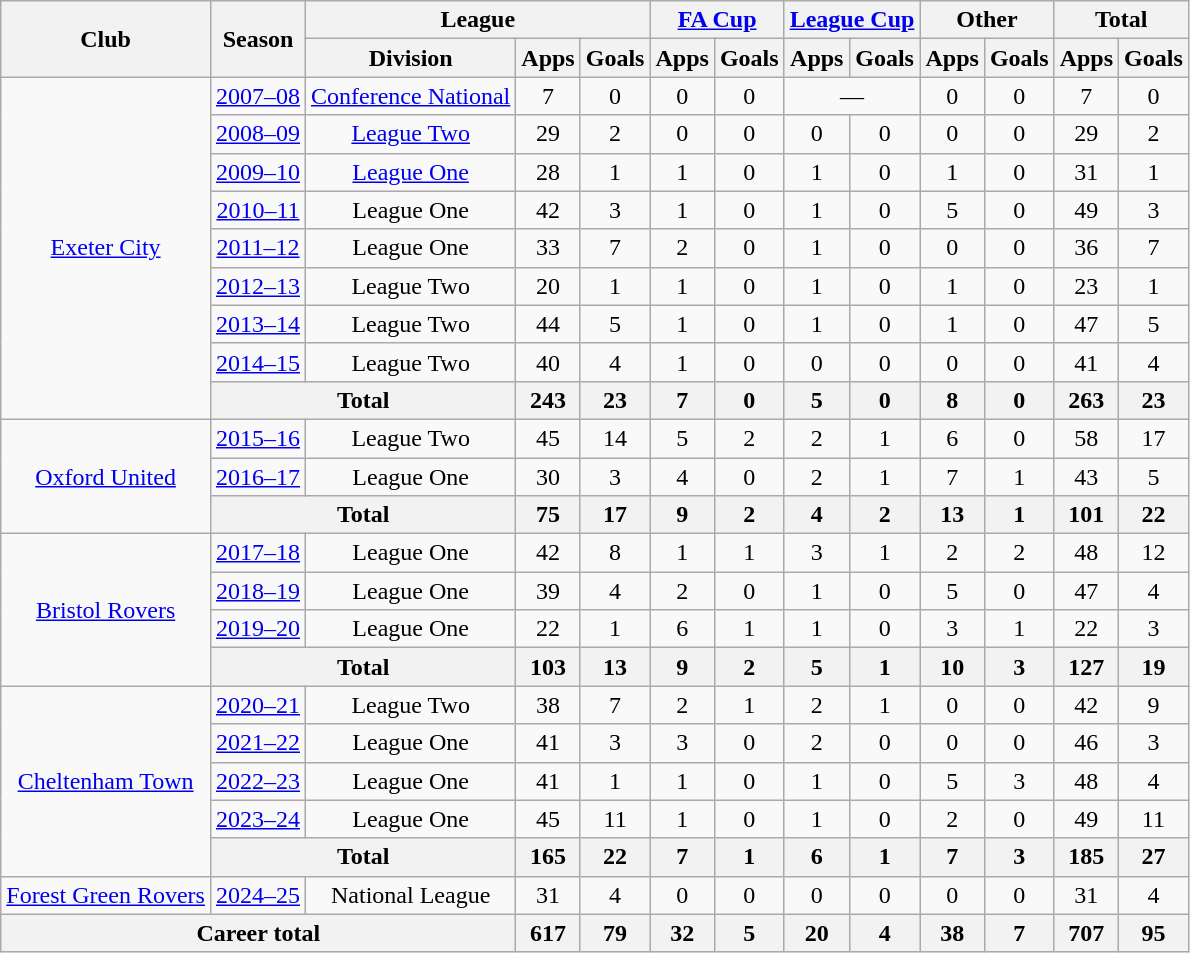<table class="wikitable" style="text-align: center">
<tr>
<th rowspan=2>Club</th>
<th rowspan=2>Season</th>
<th colspan=3>League</th>
<th colspan=2><a href='#'>FA Cup</a></th>
<th colspan=2><a href='#'>League Cup</a></th>
<th colspan=2>Other</th>
<th colspan=2>Total</th>
</tr>
<tr>
<th>Division</th>
<th>Apps</th>
<th>Goals</th>
<th>Apps</th>
<th>Goals</th>
<th>Apps</th>
<th>Goals</th>
<th>Apps</th>
<th>Goals</th>
<th>Apps</th>
<th>Goals</th>
</tr>
<tr>
<td rowspan=9><a href='#'>Exeter City</a></td>
<td><a href='#'>2007–08</a></td>
<td><a href='#'>Conference National</a></td>
<td>7</td>
<td>0</td>
<td>0</td>
<td>0</td>
<td colspan=2>—</td>
<td>0</td>
<td>0</td>
<td>7</td>
<td>0</td>
</tr>
<tr>
<td><a href='#'>2008–09</a></td>
<td><a href='#'>League Two</a></td>
<td>29</td>
<td>2</td>
<td>0</td>
<td>0</td>
<td>0</td>
<td>0</td>
<td>0</td>
<td>0</td>
<td>29</td>
<td>2</td>
</tr>
<tr>
<td><a href='#'>2009–10</a></td>
<td><a href='#'>League One</a></td>
<td>28</td>
<td>1</td>
<td>1</td>
<td>0</td>
<td>1</td>
<td>0</td>
<td>1</td>
<td>0</td>
<td>31</td>
<td>1</td>
</tr>
<tr>
<td><a href='#'>2010–11</a></td>
<td>League One</td>
<td>42</td>
<td>3</td>
<td>1</td>
<td>0</td>
<td>1</td>
<td>0</td>
<td>5</td>
<td>0</td>
<td>49</td>
<td>3</td>
</tr>
<tr>
<td><a href='#'>2011–12</a></td>
<td>League One</td>
<td>33</td>
<td>7</td>
<td>2</td>
<td>0</td>
<td>1</td>
<td>0</td>
<td>0</td>
<td>0</td>
<td>36</td>
<td>7</td>
</tr>
<tr>
<td><a href='#'>2012–13</a></td>
<td>League Two</td>
<td>20</td>
<td>1</td>
<td>1</td>
<td>0</td>
<td>1</td>
<td>0</td>
<td>1</td>
<td>0</td>
<td>23</td>
<td>1</td>
</tr>
<tr>
<td><a href='#'>2013–14</a></td>
<td>League Two</td>
<td>44</td>
<td>5</td>
<td>1</td>
<td>0</td>
<td>1</td>
<td>0</td>
<td>1</td>
<td>0</td>
<td>47</td>
<td>5</td>
</tr>
<tr>
<td><a href='#'>2014–15</a></td>
<td>League Two</td>
<td>40</td>
<td>4</td>
<td>1</td>
<td>0</td>
<td>0</td>
<td>0</td>
<td>0</td>
<td>0</td>
<td>41</td>
<td>4</td>
</tr>
<tr>
<th colspan=2>Total</th>
<th>243</th>
<th>23</th>
<th>7</th>
<th>0</th>
<th>5</th>
<th>0</th>
<th>8</th>
<th>0</th>
<th>263</th>
<th>23</th>
</tr>
<tr>
<td rowspan=3><a href='#'>Oxford United</a></td>
<td><a href='#'>2015–16</a></td>
<td>League Two</td>
<td>45</td>
<td>14</td>
<td>5</td>
<td>2</td>
<td>2</td>
<td>1</td>
<td>6</td>
<td>0</td>
<td>58</td>
<td>17</td>
</tr>
<tr>
<td><a href='#'>2016–17</a></td>
<td>League One</td>
<td>30</td>
<td>3</td>
<td>4</td>
<td>0</td>
<td>2</td>
<td>1</td>
<td>7</td>
<td>1</td>
<td>43</td>
<td>5</td>
</tr>
<tr>
<th colspan=2>Total</th>
<th>75</th>
<th>17</th>
<th>9</th>
<th>2</th>
<th>4</th>
<th>2</th>
<th>13</th>
<th>1</th>
<th>101</th>
<th>22</th>
</tr>
<tr>
<td rowspan=4><a href='#'>Bristol Rovers</a></td>
<td><a href='#'>2017–18</a></td>
<td>League One</td>
<td>42</td>
<td>8</td>
<td>1</td>
<td>1</td>
<td>3</td>
<td>1</td>
<td>2</td>
<td>2</td>
<td>48</td>
<td>12</td>
</tr>
<tr>
<td><a href='#'>2018–19</a></td>
<td>League One</td>
<td>39</td>
<td>4</td>
<td>2</td>
<td>0</td>
<td>1</td>
<td>0</td>
<td>5</td>
<td>0</td>
<td>47</td>
<td>4</td>
</tr>
<tr>
<td><a href='#'>2019–20</a></td>
<td>League One</td>
<td>22</td>
<td>1</td>
<td>6</td>
<td>1</td>
<td>1</td>
<td>0</td>
<td>3</td>
<td>1</td>
<td>22</td>
<td>3</td>
</tr>
<tr>
<th colspan=2>Total</th>
<th>103</th>
<th>13</th>
<th>9</th>
<th>2</th>
<th>5</th>
<th>1</th>
<th>10</th>
<th>3</th>
<th>127</th>
<th>19</th>
</tr>
<tr>
<td rowspan="5"><a href='#'>Cheltenham Town</a></td>
<td><a href='#'>2020–21</a></td>
<td>League Two</td>
<td>38</td>
<td>7</td>
<td>2</td>
<td>1</td>
<td>2</td>
<td>1</td>
<td>0</td>
<td>0</td>
<td>42</td>
<td>9</td>
</tr>
<tr>
<td><a href='#'>2021–22</a></td>
<td>League One</td>
<td>41</td>
<td>3</td>
<td>3</td>
<td>0</td>
<td>2</td>
<td>0</td>
<td>0</td>
<td>0</td>
<td>46</td>
<td>3</td>
</tr>
<tr>
<td><a href='#'>2022–23</a></td>
<td>League One</td>
<td>41</td>
<td>1</td>
<td>1</td>
<td>0</td>
<td>1</td>
<td>0</td>
<td>5</td>
<td>3</td>
<td>48</td>
<td>4</td>
</tr>
<tr>
<td><a href='#'>2023–24</a></td>
<td>League One</td>
<td>45</td>
<td>11</td>
<td>1</td>
<td>0</td>
<td>1</td>
<td>0</td>
<td>2</td>
<td>0</td>
<td>49</td>
<td>11</td>
</tr>
<tr>
<th colspan="2">Total</th>
<th>165</th>
<th>22</th>
<th>7</th>
<th>1</th>
<th>6</th>
<th>1</th>
<th>7</th>
<th>3</th>
<th>185</th>
<th>27</th>
</tr>
<tr>
<td rowspan="1"><a href='#'>Forest Green Rovers</a></td>
<td><a href='#'>2024–25</a></td>
<td>National League</td>
<td>31</td>
<td>4</td>
<td>0</td>
<td>0</td>
<td>0</td>
<td>0</td>
<td>0</td>
<td>0</td>
<td>31</td>
<td>4</td>
</tr>
<tr>
<th colspan=3>Career total</th>
<th>617</th>
<th>79</th>
<th>32</th>
<th>5</th>
<th>20</th>
<th>4</th>
<th>38</th>
<th>7</th>
<th>707</th>
<th>95</th>
</tr>
</table>
